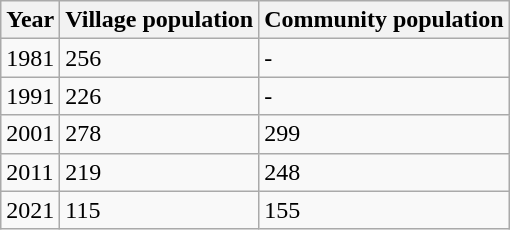<table class="wikitable">
<tr>
<th>Year</th>
<th>Village population</th>
<th>Community population</th>
</tr>
<tr>
<td>1981</td>
<td>256</td>
<td>-</td>
</tr>
<tr>
<td>1991</td>
<td>226</td>
<td>-</td>
</tr>
<tr>
<td>2001</td>
<td>278</td>
<td>299</td>
</tr>
<tr>
<td>2011</td>
<td>219</td>
<td>248</td>
</tr>
<tr>
<td>2021</td>
<td>115</td>
<td>155</td>
</tr>
</table>
